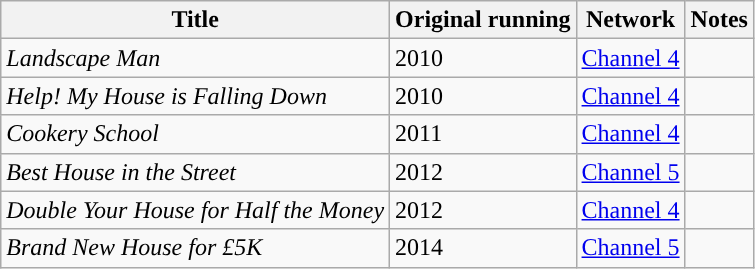<table class="wikitable sortable%">
<tr>
<th>Title</th>
<th>Original running</th>
<th>Network</th>
<th>Notes</th>
</tr>
<tr>
<td><em>Landscape Man</em></td>
<td>2010</td>
<td><a href='#'>Channel 4</a></td>
<td></td>
</tr>
<tr>
<td><em>Help! My House is Falling Down</em></td>
<td>2010</td>
<td><a href='#'>Channel 4</a></td>
<td></td>
</tr>
<tr>
<td><em>Cookery School</em></td>
<td>2011</td>
<td><a href='#'>Channel 4</a></td>
<td></td>
</tr>
<tr>
<td><em>Best House in the Street</em></td>
<td>2012</td>
<td><a href='#'>Channel 5</a></td>
<td></td>
</tr>
<tr>
<td><em>Double Your House for Half the Money</em></td>
<td>2012</td>
<td><a href='#'>Channel 4</a></td>
<td></td>
</tr>
<tr>
<td><em>Brand New House for £5K</em></td>
<td>2014</td>
<td><a href='#'>Channel 5</a></td>
<td></td>
</tr>
</table>
